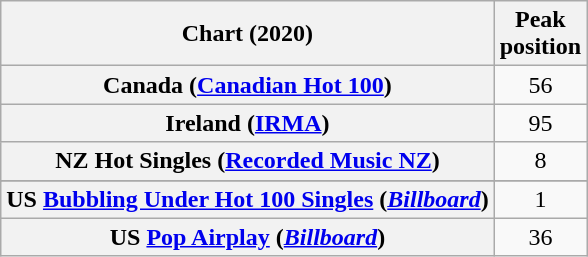<table class="wikitable sortable plainrowheaders" style="text-align:center">
<tr>
<th>Chart (2020)</th>
<th>Peak<br>position</th>
</tr>
<tr>
<th scope="row">Canada (<a href='#'>Canadian Hot 100</a>)</th>
<td>56</td>
</tr>
<tr>
<th scope="row">Ireland (<a href='#'>IRMA</a>)</th>
<td>95</td>
</tr>
<tr>
<th scope="row">NZ Hot Singles (<a href='#'>Recorded Music NZ</a>)</th>
<td>8</td>
</tr>
<tr>
</tr>
<tr>
</tr>
<tr>
<th scope="row">US <a href='#'>Bubbling Under Hot 100 Singles</a> (<em><a href='#'>Billboard</a></em>)</th>
<td>1</td>
</tr>
<tr>
<th scope="row">US <a href='#'>Pop Airplay</a> (<em><a href='#'>Billboard</a></em>)</th>
<td>36</td>
</tr>
</table>
